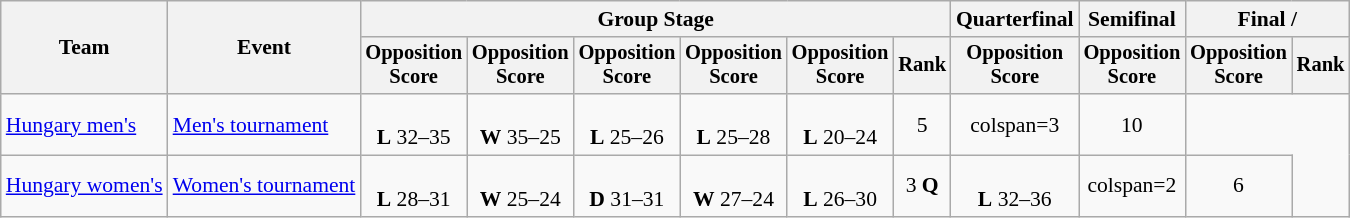<table class="wikitable" style="font-size:90%">
<tr>
<th rowspan=2>Team</th>
<th rowspan=2>Event</th>
<th colspan=6>Group Stage</th>
<th>Quarterfinal</th>
<th>Semifinal</th>
<th colspan=2>Final / </th>
</tr>
<tr style="font-size:95%">
<th>Opposition<br>Score</th>
<th>Opposition<br>Score</th>
<th>Opposition<br>Score</th>
<th>Opposition<br>Score</th>
<th>Opposition<br>Score</th>
<th>Rank</th>
<th>Opposition<br>Score</th>
<th>Opposition<br>Score</th>
<th>Opposition<br>Score</th>
<th>Rank</th>
</tr>
<tr align=center>
<td align=left><a href='#'>Hungary men's</a></td>
<td align=left><a href='#'>Men's tournament</a></td>
<td><br><strong>L</strong> 32–35</td>
<td><br><strong>W</strong> 35–25</td>
<td><br><strong>L</strong> 25–26</td>
<td><br><strong>L</strong> 25–28</td>
<td><br><strong>L</strong> 20–24</td>
<td>5</td>
<td>colspan=3 </td>
<td>10</td>
</tr>
<tr align=center>
<td align=left><a href='#'>Hungary women's</a></td>
<td align=left><a href='#'>Women's tournament</a></td>
<td><br><strong>L</strong> 28–31</td>
<td><br><strong>W</strong> 25–24</td>
<td><br><strong>D</strong> 31–31</td>
<td><br><strong>W</strong> 27–24</td>
<td><br><strong>L</strong> 26–30</td>
<td>3 <strong>Q</strong></td>
<td><br><strong>L</strong> 32–36</td>
<td>colspan=2 </td>
<td>6</td>
</tr>
</table>
